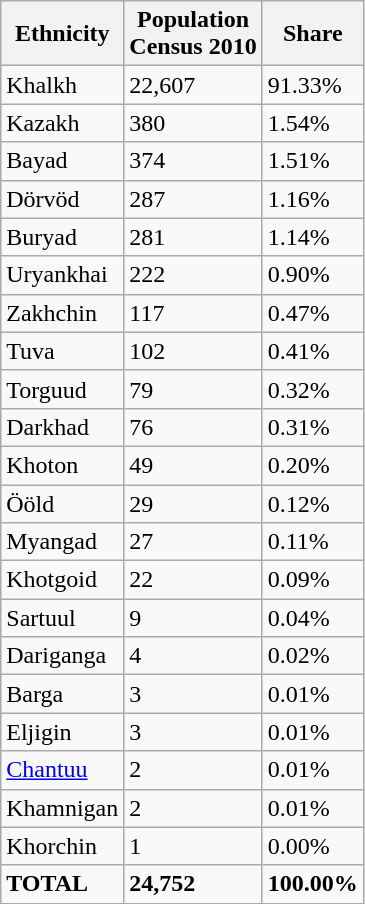<table class="wikitable" border="1">
<tr>
<th>Ethnicity</th>
<th>Population<br>Census 2010</th>
<th>Share</th>
</tr>
<tr>
<td>Khalkh</td>
<td>22,607</td>
<td>91.33%</td>
</tr>
<tr>
<td>Kazakh</td>
<td>380</td>
<td>1.54%</td>
</tr>
<tr>
<td>Bayad</td>
<td>374</td>
<td>1.51%</td>
</tr>
<tr>
<td>Dörvöd</td>
<td>287</td>
<td>1.16%</td>
</tr>
<tr>
<td>Buryad</td>
<td>281</td>
<td>1.14%</td>
</tr>
<tr>
<td>Uryankhai</td>
<td>222</td>
<td>0.90%</td>
</tr>
<tr>
<td>Zakhchin</td>
<td>117</td>
<td>0.47%</td>
</tr>
<tr>
<td>Tuva</td>
<td>102</td>
<td>0.41%</td>
</tr>
<tr>
<td>Torguud</td>
<td>79</td>
<td>0.32%</td>
</tr>
<tr>
<td>Darkhad</td>
<td>76</td>
<td>0.31%</td>
</tr>
<tr>
<td>Khoton</td>
<td>49</td>
<td>0.20%</td>
</tr>
<tr>
<td>Ööld</td>
<td>29</td>
<td>0.12%</td>
</tr>
<tr>
<td>Myangad</td>
<td>27</td>
<td>0.11%</td>
</tr>
<tr>
<td>Khotgoid</td>
<td>22</td>
<td>0.09%</td>
</tr>
<tr>
<td>Sartuul</td>
<td>9</td>
<td>0.04%</td>
</tr>
<tr>
<td>Dariganga</td>
<td>4</td>
<td>0.02%</td>
</tr>
<tr>
<td>Barga</td>
<td>3</td>
<td>0.01%</td>
</tr>
<tr>
<td>Eljigin</td>
<td>3</td>
<td>0.01%</td>
</tr>
<tr>
<td><a href='#'>Chantuu</a></td>
<td>2</td>
<td>0.01%</td>
</tr>
<tr>
<td>Khamnigan</td>
<td>2</td>
<td>0.01%</td>
</tr>
<tr>
<td>Khorchin</td>
<td>1</td>
<td>0.00%</td>
</tr>
<tr>
<td><strong>TOTAL</strong></td>
<td><strong>24,752</strong></td>
<td><strong>100.00%</strong></td>
</tr>
</table>
